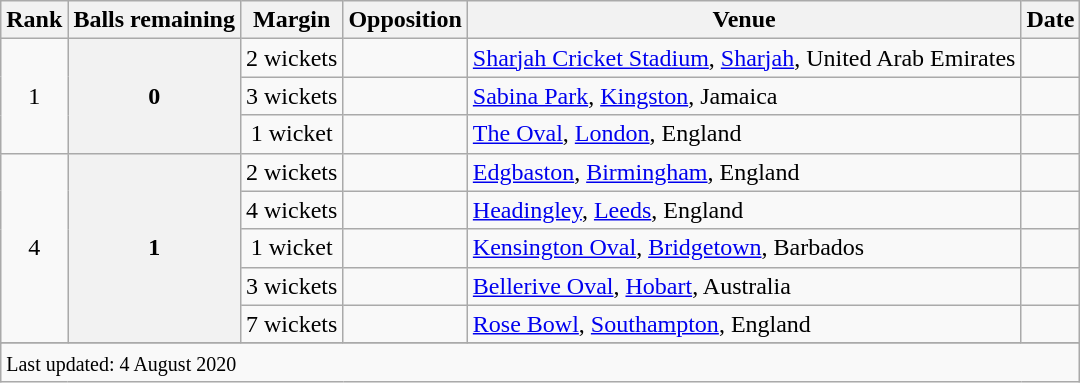<table class="wikitable plainrowheaders sortable">
<tr>
<th scope=col>Rank</th>
<th scope=col>Balls remaining</th>
<th scope=col>Margin</th>
<th scope=col>Opposition</th>
<th scope=col>Venue</th>
<th scope=col>Date</th>
</tr>
<tr>
<td align=center rowspan=3>1</td>
<th scope=row style=text-align:center; rowspan=3>0</th>
<td scope=row style=text-align:center;>2 wickets</td>
<td></td>
<td><a href='#'>Sharjah Cricket Stadium</a>, <a href='#'>Sharjah</a>, United Arab Emirates</td>
<td></td>
</tr>
<tr>
<td scope=row style=text-align:center;>3 wickets</td>
<td></td>
<td><a href='#'>Sabina Park</a>, <a href='#'>Kingston</a>, Jamaica</td>
<td></td>
</tr>
<tr>
<td scope=row style=text-align:center;>1 wicket</td>
<td></td>
<td><a href='#'>The Oval</a>, <a href='#'>London</a>, England</td>
<td></td>
</tr>
<tr>
<td align=center rowspan=5>4</td>
<th scope=row style=text-align:center; rowspan=5>1</th>
<td scope=row style=text-align:center;>2 wickets</td>
<td></td>
<td><a href='#'>Edgbaston</a>, <a href='#'>Birmingham</a>, England</td>
<td> </td>
</tr>
<tr>
<td scope=row style=text-align:center;>4 wickets</td>
<td></td>
<td><a href='#'>Headingley</a>, <a href='#'>Leeds</a>, England</td>
<td></td>
</tr>
<tr>
<td scope=row style=text-align:center;>1 wicket</td>
<td></td>
<td><a href='#'>Kensington Oval</a>, <a href='#'>Bridgetown</a>, Barbados</td>
<td></td>
</tr>
<tr>
<td scope=row style=text-align:center;>3 wickets</td>
<td></td>
<td><a href='#'>Bellerive Oval</a>, <a href='#'>Hobart</a>, Australia</td>
<td></td>
</tr>
<tr>
<td scope=row style=text-align:center;>7 wickets</td>
<td></td>
<td><a href='#'>Rose Bowl</a>, <a href='#'>Southampton</a>, England</td>
<td></td>
</tr>
<tr>
</tr>
<tr class=sortbottom>
<td colspan=6><small>Last updated: 4 August 2020</small></td>
</tr>
</table>
